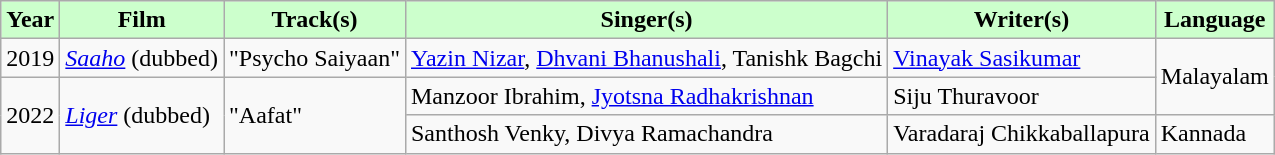<table class="wikitable sortable">
<tr style="background:#cfc; text-align:center;">
<td><strong>Year</strong></td>
<td><strong>Film</strong></td>
<td><strong>Track(s)</strong></td>
<td><strong>Singer(s)</strong></td>
<td><strong>Writer(s)</strong></td>
<td><strong>Language</strong></td>
</tr>
<tr>
<td>2019</td>
<td><em><a href='#'>Saaho</a></em> (dubbed)</td>
<td>"Psycho Saiyaan"</td>
<td><a href='#'>Yazin Nizar</a>, <a href='#'>Dhvani Bhanushali</a>, Tanishk Bagchi</td>
<td><a href='#'>Vinayak Sasikumar</a></td>
<td rowspan="2">Malayalam</td>
</tr>
<tr>
<td rowspan="2">2022</td>
<td rowspan="2"><em><a href='#'>Liger</a></em> (dubbed)</td>
<td rowspan="2">"Aafat"</td>
<td>Manzoor Ibrahim, <a href='#'>Jyotsna Radhakrishnan</a></td>
<td>Siju Thuravoor</td>
</tr>
<tr>
<td>Santhosh Venky, Divya Ramachandra</td>
<td>Varadaraj Chikkaballapura</td>
<td>Kannada</td>
</tr>
</table>
